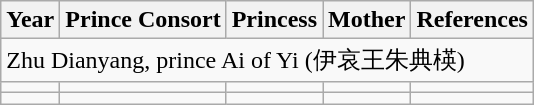<table class="wikitable">
<tr>
<th>Year</th>
<th>Prince Consort</th>
<th>Princess</th>
<th>Mother</th>
<th>References</th>
</tr>
<tr>
<td colspan="5">Zhu Dianyang, prince Ai of Yi (伊哀王朱典楧)</td>
</tr>
<tr>
<td></td>
<td></td>
<td></td>
<td></td>
<td></td>
</tr>
<tr>
<td></td>
<td></td>
<td></td>
<td></td>
<td></td>
</tr>
</table>
